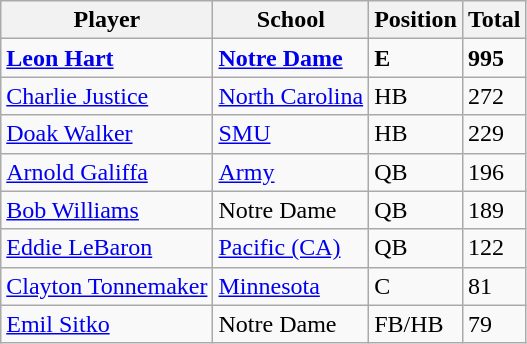<table class="wikitable">
<tr>
<th>Player</th>
<th>School</th>
<th>Position</th>
<th>Total</th>
</tr>
<tr>
<td><strong><a href='#'>Leon Hart</a></strong></td>
<td><strong><a href='#'>Notre Dame</a></strong></td>
<td><strong>E</strong></td>
<td><strong>995</strong></td>
</tr>
<tr>
<td><a href='#'>Charlie Justice</a></td>
<td><a href='#'>North Carolina</a></td>
<td>HB</td>
<td>272</td>
</tr>
<tr>
<td><a href='#'>Doak Walker</a></td>
<td><a href='#'>SMU</a></td>
<td>HB</td>
<td>229</td>
</tr>
<tr>
<td><a href='#'>Arnold Galiffa</a></td>
<td><a href='#'>Army</a></td>
<td>QB</td>
<td>196</td>
</tr>
<tr>
<td><a href='#'>Bob Williams</a></td>
<td>Notre Dame</td>
<td>QB</td>
<td>189</td>
</tr>
<tr>
<td><a href='#'>Eddie LeBaron</a></td>
<td><a href='#'>Pacific (CA)</a></td>
<td>QB</td>
<td>122</td>
</tr>
<tr>
<td><a href='#'>Clayton Tonnemaker</a></td>
<td><a href='#'>Minnesota</a></td>
<td>C</td>
<td>81</td>
</tr>
<tr>
<td><a href='#'>Emil Sitko</a></td>
<td>Notre Dame</td>
<td>FB/HB</td>
<td>79</td>
</tr>
</table>
